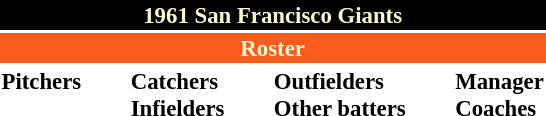<table class="toccolours" style="font-size: 95%;">
<tr>
<th colspan="10" style="background-color: black; color: #FFFDD0; text-align: center;">1961 San Francisco Giants</th>
</tr>
<tr>
<td colspan="10" style="background-color: #fd5a1e; color: #FFFDD0; text-align: center;"><strong>Roster</strong></td>
</tr>
<tr>
<td valign="top"><strong>Pitchers</strong><br>










</td>
<td width="25px"></td>
<td valign="top"><strong>Catchers</strong><br>




<strong>Infielders</strong>








</td>
<td width="25px"></td>
<td valign="top"><strong>Outfielders</strong><br>




<strong>Other batters</strong>
</td>
<td width="25px"></td>
<td valign="top"><strong>Manager</strong><br>
<strong>Coaches</strong>



</td>
</tr>
<tr>
</tr>
</table>
